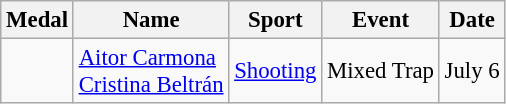<table class="wikitable sortable" style="font-size: 95%;">
<tr>
<th>Medal</th>
<th>Name</th>
<th>Sport</th>
<th>Event</th>
<th>Date</th>
</tr>
<tr>
<td></td>
<td><a href='#'>Aitor Carmona</a><br><a href='#'>Cristina Beltrán</a></td>
<td><a href='#'>Shooting</a></td>
<td>Mixed Trap</td>
<td>July 6</td>
</tr>
</table>
